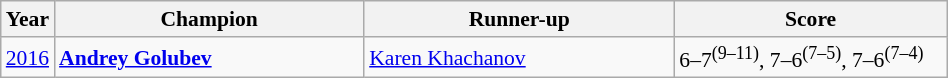<table class="wikitable" style="font-size:90%">
<tr>
<th>Year</th>
<th width="200">Champion</th>
<th width="200">Runner-up</th>
<th width="175">Score</th>
</tr>
<tr>
<td><a href='#'>2016</a></td>
<td> <strong><a href='#'>Andrey Golubev</a></strong></td>
<td> <a href='#'>Karen Khachanov</a></td>
<td>6–7<sup>(9–11)</sup>, 7–6<sup>(7–5)</sup>, 7–6<sup>(7–4)</sup></td>
</tr>
</table>
